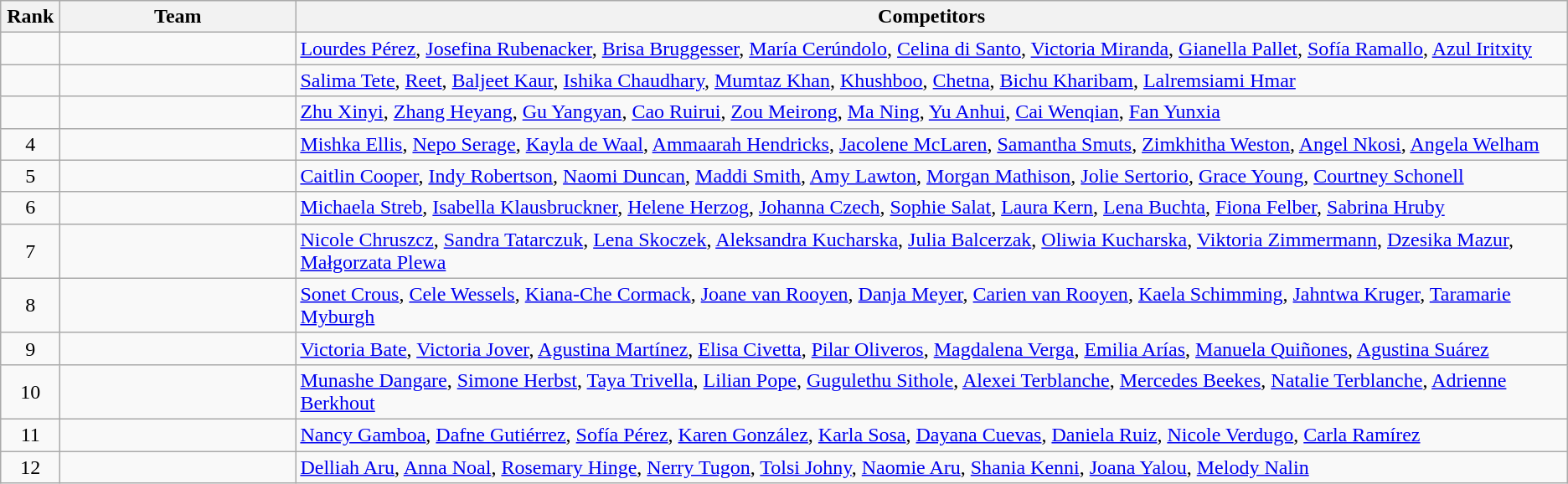<table class="wikitable">
<tr>
<th width=40>Rank</th>
<th width=180>Team</th>
<th>Competitors</th>
</tr>
<tr>
<td align=center></td>
<td></td>
<td><a href='#'>Lourdes Pérez</a>, <a href='#'>Josefina Rubenacker</a>, <a href='#'>Brisa Bruggesser</a>, <a href='#'>María Cerúndolo</a>, <a href='#'>Celina di Santo</a>, <a href='#'>Victoria Miranda</a>, <a href='#'>Gianella Pallet</a>, <a href='#'>Sofía Ramallo</a>, <a href='#'>Azul Iritxity</a></td>
</tr>
<tr>
<td align=center></td>
<td></td>
<td><a href='#'>Salima Tete</a>, <a href='#'>Reet</a>, <a href='#'>Baljeet Kaur</a>, <a href='#'>Ishika Chaudhary</a>, <a href='#'>Mumtaz Khan</a>, <a href='#'>Khushboo</a>, <a href='#'>Chetna</a>, <a href='#'>Bichu Kharibam</a>, <a href='#'>Lalremsiami Hmar</a></td>
</tr>
<tr>
<td align=center></td>
<td></td>
<td><a href='#'>Zhu Xinyi</a>, <a href='#'>Zhang Heyang</a>, <a href='#'>Gu Yangyan</a>, <a href='#'>Cao Ruirui</a>, <a href='#'>Zou Meirong</a>, <a href='#'>Ma Ning</a>, <a href='#'>Yu Anhui</a>, <a href='#'>Cai Wenqian</a>, <a href='#'>Fan Yunxia</a></td>
</tr>
<tr>
<td align=center>4</td>
<td></td>
<td><a href='#'>Mishka Ellis</a>, <a href='#'>Nepo Serage</a>, <a href='#'>Kayla de Waal</a>, <a href='#'>Ammaarah Hendricks</a>, <a href='#'>Jacolene McLaren</a>, <a href='#'>Samantha Smuts</a>, <a href='#'>Zimkhitha Weston</a>, <a href='#'>Angel Nkosi</a>, <a href='#'>Angela Welham</a></td>
</tr>
<tr>
<td align=center>5</td>
<td></td>
<td><a href='#'>Caitlin Cooper</a>, <a href='#'>Indy Robertson</a>, <a href='#'>Naomi Duncan</a>, <a href='#'>Maddi Smith</a>, <a href='#'>Amy Lawton</a>, <a href='#'>Morgan Mathison</a>, <a href='#'>Jolie Sertorio</a>, <a href='#'>Grace Young</a>, <a href='#'>Courtney Schonell</a></td>
</tr>
<tr>
<td align=center>6</td>
<td></td>
<td><a href='#'>Michaela Streb</a>, <a href='#'>Isabella Klausbruckner</a>, <a href='#'>Helene Herzog</a>, <a href='#'>Johanna Czech</a>, <a href='#'>Sophie Salat</a>, <a href='#'>Laura Kern</a>, <a href='#'>Lena Buchta</a>, <a href='#'>Fiona Felber</a>, <a href='#'>Sabrina Hruby</a></td>
</tr>
<tr>
<td align=center>7</td>
<td></td>
<td><a href='#'>Nicole Chruszcz</a>, <a href='#'>Sandra Tatarczuk</a>, <a href='#'>Lena Skoczek</a>, <a href='#'>Aleksandra Kucharska</a>, <a href='#'>Julia Balcerzak</a>, <a href='#'>Oliwia Kucharska</a>, <a href='#'>Viktoria Zimmermann</a>, <a href='#'>Dzesika Mazur</a>, <a href='#'>Małgorzata Plewa</a></td>
</tr>
<tr>
<td align=center>8</td>
<td></td>
<td><a href='#'>Sonet Crous</a>, <a href='#'>Cele Wessels</a>, <a href='#'>Kiana-Che Cormack</a>, <a href='#'>Joane van Rooyen</a>, <a href='#'>Danja Meyer</a>, <a href='#'>Carien van Rooyen</a>, <a href='#'>Kaela Schimming</a>, <a href='#'>Jahntwa Kruger</a>, <a href='#'>Taramarie Myburgh</a></td>
</tr>
<tr>
<td align=center>9</td>
<td></td>
<td><a href='#'>Victoria Bate</a>, <a href='#'>Victoria Jover</a>, <a href='#'>Agustina Martínez</a>, <a href='#'>Elisa Civetta</a>, <a href='#'>Pilar Oliveros</a>, <a href='#'>Magdalena Verga</a>, <a href='#'>Emilia Arías</a>, <a href='#'>Manuela Quiñones</a>, <a href='#'>Agustina Suárez</a></td>
</tr>
<tr>
<td align=center>10</td>
<td></td>
<td><a href='#'>Munashe Dangare</a>, <a href='#'>Simone Herbst</a>, <a href='#'>Taya Trivella</a>, <a href='#'>Lilian Pope</a>, <a href='#'>Gugulethu Sithole</a>, <a href='#'>Alexei Terblanche</a>, <a href='#'>Mercedes Beekes</a>, <a href='#'>Natalie Terblanche</a>, <a href='#'>Adrienne Berkhout</a></td>
</tr>
<tr>
<td align=center>11</td>
<td></td>
<td><a href='#'>Nancy Gamboa</a>, <a href='#'>Dafne Gutiérrez</a>, <a href='#'>Sofía Pérez</a>, <a href='#'>Karen González</a>, <a href='#'>Karla Sosa</a>, <a href='#'>Dayana Cuevas</a>, <a href='#'>Daniela Ruiz</a>, <a href='#'>Nicole Verdugo</a>, <a href='#'>Carla Ramírez</a></td>
</tr>
<tr>
<td align=center>12</td>
<td></td>
<td><a href='#'>Delliah Aru</a>, <a href='#'>Anna Noal</a>, <a href='#'>Rosemary Hinge</a>, <a href='#'>Nerry Tugon</a>, <a href='#'>Tolsi Johny</a>, <a href='#'>Naomie Aru</a>, <a href='#'>Shania Kenni</a>, <a href='#'>Joana Yalou</a>, <a href='#'>Melody Nalin</a></td>
</tr>
</table>
